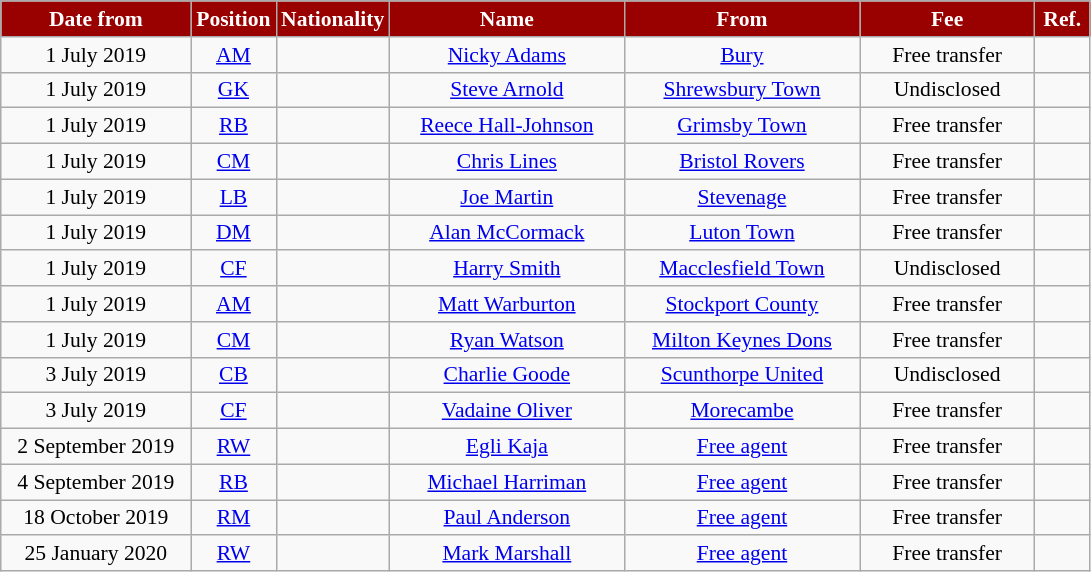<table class="wikitable"  style="text-align:center; font-size:90%; ">
<tr>
<th style="background:#990000; color:white; width:120px;">Date from</th>
<th style="background:#990000; color:white; width:50px;">Position</th>
<th style="background:#990000; color:white; width:50px;">Nationality</th>
<th style="background:#990000; color:white; width:150px;">Name</th>
<th style="background:#990000; color:white; width:150px;">From</th>
<th style="background:#990000; color:white; width:110px;">Fee</th>
<th style="background:#990000; color:white; width:30px;">Ref.</th>
</tr>
<tr>
<td>1 July 2019</td>
<td><a href='#'>AM</a></td>
<td></td>
<td><a href='#'>Nicky Adams</a></td>
<td> <a href='#'>Bury</a></td>
<td>Free transfer</td>
<td></td>
</tr>
<tr>
<td>1 July 2019</td>
<td><a href='#'>GK</a></td>
<td></td>
<td><a href='#'>Steve Arnold</a></td>
<td> <a href='#'>Shrewsbury Town</a></td>
<td>Undisclosed</td>
<td></td>
</tr>
<tr>
<td>1 July 2019</td>
<td><a href='#'>RB</a></td>
<td></td>
<td><a href='#'>Reece Hall-Johnson</a></td>
<td> <a href='#'>Grimsby Town</a></td>
<td>Free transfer</td>
<td></td>
</tr>
<tr>
<td>1 July 2019</td>
<td><a href='#'>CM</a></td>
<td></td>
<td><a href='#'>Chris Lines</a></td>
<td> <a href='#'>Bristol Rovers</a></td>
<td>Free transfer</td>
<td></td>
</tr>
<tr>
<td>1 July 2019</td>
<td><a href='#'>LB</a></td>
<td></td>
<td><a href='#'>Joe Martin</a></td>
<td> <a href='#'>Stevenage</a></td>
<td>Free transfer</td>
<td></td>
</tr>
<tr>
<td>1 July 2019</td>
<td><a href='#'>DM</a></td>
<td></td>
<td><a href='#'>Alan McCormack</a></td>
<td> <a href='#'>Luton Town</a></td>
<td>Free transfer</td>
<td></td>
</tr>
<tr>
<td>1 July 2019</td>
<td><a href='#'>CF</a></td>
<td></td>
<td><a href='#'>Harry Smith</a></td>
<td> <a href='#'>Macclesfield Town</a></td>
<td>Undisclosed</td>
<td></td>
</tr>
<tr>
<td>1 July 2019</td>
<td><a href='#'>AM</a></td>
<td></td>
<td><a href='#'>Matt Warburton</a></td>
<td> <a href='#'>Stockport County</a></td>
<td>Free transfer</td>
<td></td>
</tr>
<tr>
<td>1 July 2019</td>
<td><a href='#'>CM</a></td>
<td></td>
<td><a href='#'>Ryan Watson</a></td>
<td> <a href='#'>Milton Keynes Dons</a></td>
<td>Free transfer</td>
<td></td>
</tr>
<tr>
<td>3 July 2019</td>
<td><a href='#'>CB</a></td>
<td></td>
<td><a href='#'>Charlie Goode</a></td>
<td> <a href='#'>Scunthorpe United</a></td>
<td>Undisclosed</td>
<td></td>
</tr>
<tr>
<td>3 July 2019</td>
<td><a href='#'>CF</a></td>
<td></td>
<td><a href='#'>Vadaine Oliver</a></td>
<td> <a href='#'>Morecambe</a></td>
<td>Free transfer</td>
<td></td>
</tr>
<tr>
<td>2 September 2019</td>
<td><a href='#'>RW</a></td>
<td></td>
<td><a href='#'>Egli Kaja</a></td>
<td><a href='#'>Free agent</a></td>
<td>Free transfer</td>
<td></td>
</tr>
<tr>
<td>4 September 2019</td>
<td><a href='#'>RB</a></td>
<td></td>
<td><a href='#'>Michael Harriman</a></td>
<td><a href='#'>Free agent</a></td>
<td>Free transfer</td>
<td></td>
</tr>
<tr>
<td>18 October 2019</td>
<td><a href='#'>RM</a></td>
<td></td>
<td><a href='#'>Paul Anderson</a></td>
<td><a href='#'>Free agent</a></td>
<td>Free transfer</td>
<td></td>
</tr>
<tr>
<td>25 January 2020</td>
<td><a href='#'>RW</a></td>
<td></td>
<td><a href='#'>Mark Marshall</a></td>
<td><a href='#'>Free agent</a></td>
<td>Free transfer</td>
<td></td>
</tr>
</table>
